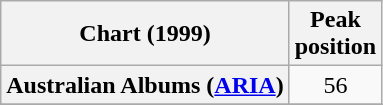<table class="wikitable sortable plainrowheaders">
<tr>
<th>Chart (1999)</th>
<th>Peak<br>position</th>
</tr>
<tr>
<th scope="row">Australian Albums (<a href='#'>ARIA</a>)</th>
<td align="center">56</td>
</tr>
<tr>
</tr>
<tr>
</tr>
<tr>
</tr>
<tr>
</tr>
<tr>
</tr>
<tr>
</tr>
<tr>
</tr>
<tr>
</tr>
<tr>
</tr>
<tr>
</tr>
<tr>
</tr>
<tr>
</tr>
<tr>
</tr>
</table>
